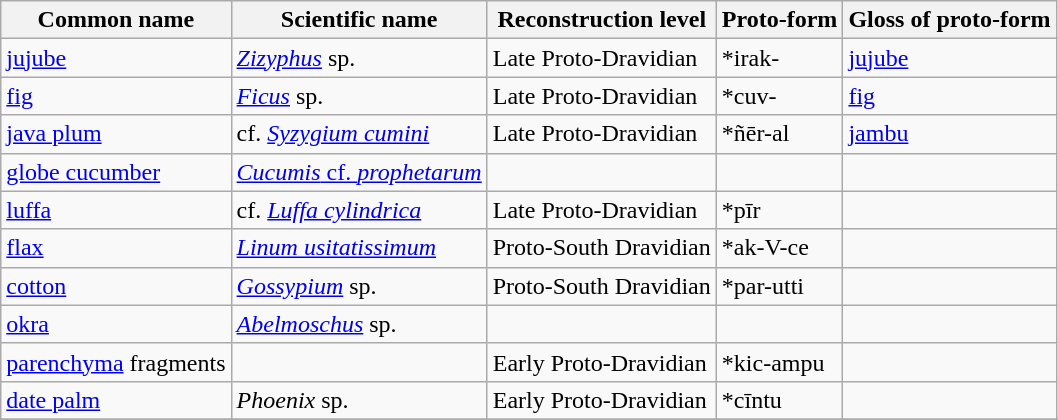<table class="wikitable">
<tr>
<th>Common name</th>
<th>Scientific name</th>
<th>Reconstruction level</th>
<th>Proto-form</th>
<th>Gloss of proto-form</th>
</tr>
<tr>
<td><a href='#'>jujube</a></td>
<td><em><a href='#'>Zizyphus</a></em> sp.</td>
<td>Late Proto-Dravidian</td>
<td>*irak-</td>
<td><a href='#'>jujube</a></td>
</tr>
<tr>
<td><a href='#'>fig</a></td>
<td><em><a href='#'>Ficus</a></em> sp.</td>
<td>Late Proto-Dravidian</td>
<td>*cuv-</td>
<td><a href='#'>fig</a></td>
</tr>
<tr>
<td><a href='#'>java plum</a></td>
<td>cf. <em><a href='#'>Syzygium cumini</a></em></td>
<td>Late Proto-Dravidian</td>
<td>*ñēr-al</td>
<td><a href='#'>jambu</a></td>
</tr>
<tr>
<td><a href='#'>globe cucumber</a></td>
<td><a href='#'><em>Cucumis</em> cf. <em>prophetarum</em></a></td>
<td></td>
<td></td>
<td></td>
</tr>
<tr>
<td><a href='#'>luffa</a></td>
<td>cf. <em><a href='#'>Luffa cylindrica</a></em></td>
<td>Late Proto-Dravidian</td>
<td>*pīr</td>
<td></td>
</tr>
<tr>
<td><a href='#'>flax</a></td>
<td><em><a href='#'>Linum usitatissimum</a></em></td>
<td>Proto-South Dravidian</td>
<td>*ak-V-ce</td>
<td></td>
</tr>
<tr>
<td><a href='#'>cotton</a></td>
<td><em><a href='#'>Gossypium</a></em> sp.</td>
<td>Proto-South Dravidian</td>
<td>*par-utti</td>
<td></td>
</tr>
<tr>
<td><a href='#'>okra</a></td>
<td><em><a href='#'>Abelmoschus</a></em> sp.</td>
<td></td>
<td></td>
<td></td>
</tr>
<tr>
<td><a href='#'>parenchyma</a> fragments</td>
<td></td>
<td>Early Proto-Dravidian</td>
<td>*kic-ampu</td>
<td></td>
</tr>
<tr>
<td><a href='#'>date palm</a></td>
<td><em>Phoenix</em> sp.</td>
<td>Early Proto-Dravidian</td>
<td>*cīntu</td>
<td></td>
</tr>
<tr>
</tr>
</table>
